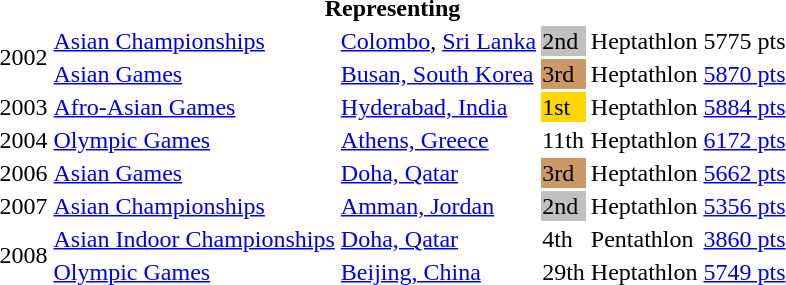<table>
<tr>
<th colspan="6">Representing </th>
</tr>
<tr>
<td rowspan=2>2002</td>
<td><a href='#'>Asian Championships</a></td>
<td><a href='#'>Colombo</a>, <a href='#'>Sri Lanka</a></td>
<td bgcolor="silver">2nd</td>
<td>Heptathlon</td>
<td>5775 pts</td>
</tr>
<tr>
<td><a href='#'>Asian Games</a></td>
<td><a href='#'>Busan, South Korea</a></td>
<td bgcolor="cc9966">3rd</td>
<td>Heptathlon</td>
<td><a href='#'>5870 pts</a></td>
</tr>
<tr>
<td>2003</td>
<td><a href='#'>Afro-Asian Games</a></td>
<td><a href='#'>Hyderabad, India</a></td>
<td bgcolor="gold">1st</td>
<td>Heptathlon</td>
<td><a href='#'>5884 pts</a></td>
</tr>
<tr>
<td>2004</td>
<td><a href='#'>Olympic Games</a></td>
<td><a href='#'>Athens, Greece</a></td>
<td>11th</td>
<td>Heptathlon</td>
<td><a href='#'>6172 pts</a></td>
</tr>
<tr>
<td>2006</td>
<td><a href='#'>Asian Games</a></td>
<td><a href='#'>Doha, Qatar</a></td>
<td bgcolor=cc9966>3rd</td>
<td>Heptathlon</td>
<td><a href='#'>5662 pts</a></td>
</tr>
<tr>
<td>2007</td>
<td><a href='#'>Asian Championships</a></td>
<td><a href='#'>Amman, Jordan</a></td>
<td bgcolor="silver">2nd</td>
<td>Heptathlon</td>
<td><a href='#'>5356 pts</a></td>
</tr>
<tr>
<td rowspan=2>2008</td>
<td><a href='#'>Asian Indoor Championships</a></td>
<td><a href='#'>Doha, Qatar</a></td>
<td>4th</td>
<td>Pentathlon</td>
<td><a href='#'>3860 pts</a></td>
</tr>
<tr>
<td><a href='#'>Olympic Games</a></td>
<td><a href='#'>Beijing, China</a></td>
<td>29th</td>
<td>Heptathlon</td>
<td><a href='#'>5749 pts</a></td>
</tr>
</table>
